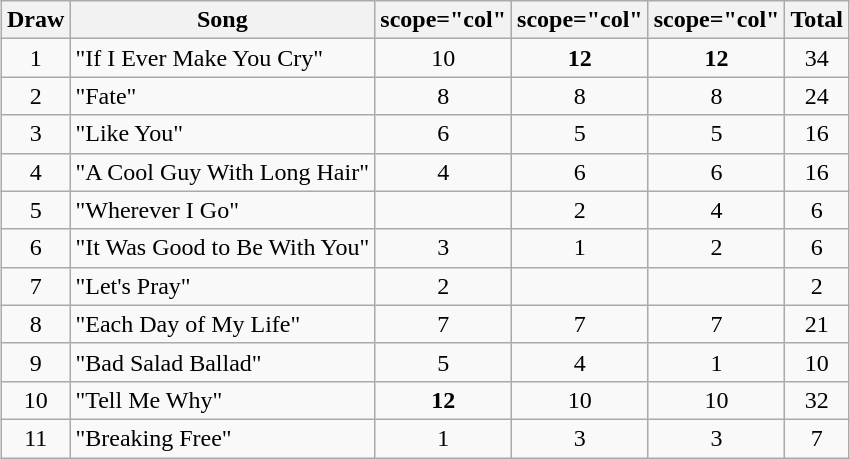<table class="wikitable collapsible" style="margin: 1em auto 1em auto; text-align:center;">
<tr>
<th>Draw</th>
<th>Song</th>
<th>scope="col" </th>
<th>scope="col" </th>
<th>scope="col" </th>
<th>Total</th>
</tr>
<tr>
<td>1</td>
<td align="left">"If I Ever Make You Cry"</td>
<td>10</td>
<td><strong>12</strong></td>
<td><strong>12</strong></td>
<td>34</td>
</tr>
<tr>
<td>2</td>
<td align="left">"Fate"</td>
<td>8</td>
<td>8</td>
<td>8</td>
<td>24</td>
</tr>
<tr>
<td>3</td>
<td align="left">"Like You"</td>
<td>6</td>
<td>5</td>
<td>5</td>
<td>16</td>
</tr>
<tr>
<td>4</td>
<td align="left">"A Cool Guy With Long Hair"</td>
<td>4</td>
<td>6</td>
<td>6</td>
<td>16</td>
</tr>
<tr>
<td>5</td>
<td align="left">"Wherever I Go"</td>
<td></td>
<td>2</td>
<td>4</td>
<td>6</td>
</tr>
<tr>
<td>6</td>
<td align="left">"It Was Good to Be With You"</td>
<td>3</td>
<td>1</td>
<td>2</td>
<td>6</td>
</tr>
<tr>
<td>7</td>
<td align="left">"Let's Pray"</td>
<td>2</td>
<td></td>
<td></td>
<td>2</td>
</tr>
<tr>
<td>8</td>
<td align="left">"Each Day of My Life"</td>
<td>7</td>
<td>7</td>
<td>7</td>
<td>21</td>
</tr>
<tr>
<td>9</td>
<td align="left">"Bad Salad Ballad"</td>
<td>5</td>
<td>4</td>
<td>1</td>
<td>10</td>
</tr>
<tr>
<td>10</td>
<td align="left">"Tell Me Why"</td>
<td><strong>12</strong></td>
<td>10</td>
<td>10</td>
<td>32</td>
</tr>
<tr>
<td>11</td>
<td align="left">"Breaking Free"</td>
<td>1</td>
<td>3</td>
<td>3</td>
<td>7</td>
</tr>
</table>
